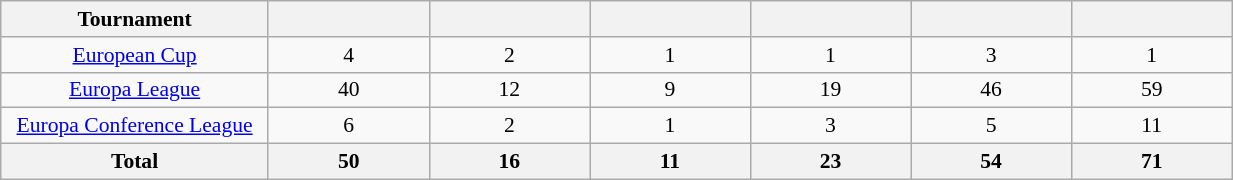<table class="wikitable" style="font-size:90%; text-align: center;">
<tr>
<th width=20%>Tournament</th>
<th width=12%></th>
<th width=12%></th>
<th width=12%></th>
<th width=12%></th>
<th width=12%></th>
<th width=12%></th>
</tr>
<tr>
<td><a href='#'>European Cup</a></td>
<td>4</td>
<td>2</td>
<td>1</td>
<td>1</td>
<td>3</td>
<td>1</td>
</tr>
<tr>
<td><a href='#'>Europa League</a></td>
<td>40</td>
<td>12</td>
<td>9</td>
<td>19</td>
<td>46</td>
<td>59</td>
</tr>
<tr>
<td><a href='#'>Europa Conference League</a></td>
<td>6</td>
<td>2</td>
<td>1</td>
<td>3</td>
<td>5</td>
<td>11</td>
</tr>
<tr>
<th><strong>Total</strong></th>
<th><strong>50</strong></th>
<th><strong>16</strong></th>
<th><strong>11</strong></th>
<th><strong>23</strong></th>
<th><strong>54</strong></th>
<th><strong>71</strong></th>
</tr>
</table>
